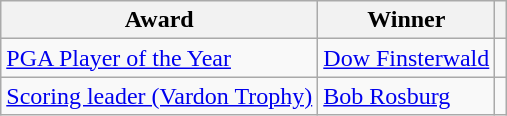<table class="wikitable">
<tr>
<th>Award</th>
<th>Winner</th>
<th></th>
</tr>
<tr>
<td><a href='#'>PGA Player of the Year</a></td>
<td> <a href='#'>Dow Finsterwald</a></td>
<td></td>
</tr>
<tr>
<td><a href='#'>Scoring leader (Vardon Trophy)</a></td>
<td> <a href='#'>Bob Rosburg</a></td>
<td></td>
</tr>
</table>
